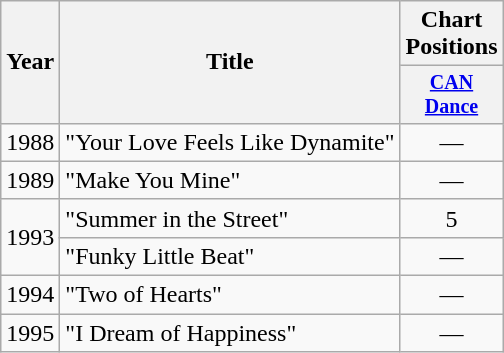<table class="wikitable">
<tr>
<th rowspan=2>Year</th>
<th rowspan=2>Title</th>
<th colspan=1>Chart Positions</th>
</tr>
<tr style="font-size:smaller;">
<th width=40><a href='#'>CAN<br>Dance</a></th>
</tr>
<tr>
<td>1988</td>
<td>"Your Love Feels Like Dynamite"</td>
<td align="center">—</td>
</tr>
<tr>
<td>1989</td>
<td>"Make You Mine"</td>
<td align="center">—</td>
</tr>
<tr>
<td rowspan="2">1993</td>
<td>"Summer in the Street"</td>
<td align="center">5</td>
</tr>
<tr>
<td>"Funky Little Beat"</td>
<td align="center">—</td>
</tr>
<tr>
<td>1994</td>
<td>"Two of Hearts"</td>
<td align="center">—</td>
</tr>
<tr>
<td>1995</td>
<td>"I Dream of Happiness"</td>
<td align="center">—</td>
</tr>
</table>
